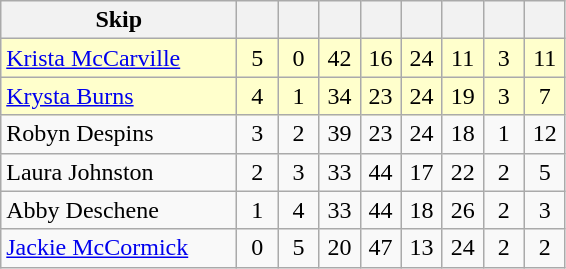<table class=wikitable style="text-align:center;">
<tr>
<th width=150>Skip</th>
<th width=20></th>
<th width=20></th>
<th width=20></th>
<th width=20></th>
<th width=20></th>
<th width=20></th>
<th width=20></th>
<th width=20></th>
</tr>
<tr bgcolor=#ffffcc>
<td style="text-align:left;"><a href='#'>Krista McCarville</a></td>
<td>5</td>
<td>0</td>
<td>42</td>
<td>16</td>
<td>24</td>
<td>11</td>
<td>3</td>
<td>11</td>
</tr>
<tr bgcolor=#ffffcc>
<td style="text-align:left;"><a href='#'>Krysta Burns</a></td>
<td>4</td>
<td>1</td>
<td>34</td>
<td>23</td>
<td>24</td>
<td>19</td>
<td>3</td>
<td>7</td>
</tr>
<tr>
<td style="text-align:left;">Robyn Despins</td>
<td>3</td>
<td>2</td>
<td>39</td>
<td>23</td>
<td>24</td>
<td>18</td>
<td>1</td>
<td>12</td>
</tr>
<tr>
<td style="text-align:left;">Laura Johnston</td>
<td>2</td>
<td>3</td>
<td>33</td>
<td>44</td>
<td>17</td>
<td>22</td>
<td>2</td>
<td>5</td>
</tr>
<tr>
<td style="text-align:left;">Abby Deschene</td>
<td>1</td>
<td>4</td>
<td>33</td>
<td>44</td>
<td>18</td>
<td>26</td>
<td>2</td>
<td>3</td>
</tr>
<tr>
<td style="text-align:left;"><a href='#'>Jackie McCormick</a></td>
<td>0</td>
<td>5</td>
<td>20</td>
<td>47</td>
<td>13</td>
<td>24</td>
<td>2</td>
<td>2</td>
</tr>
</table>
